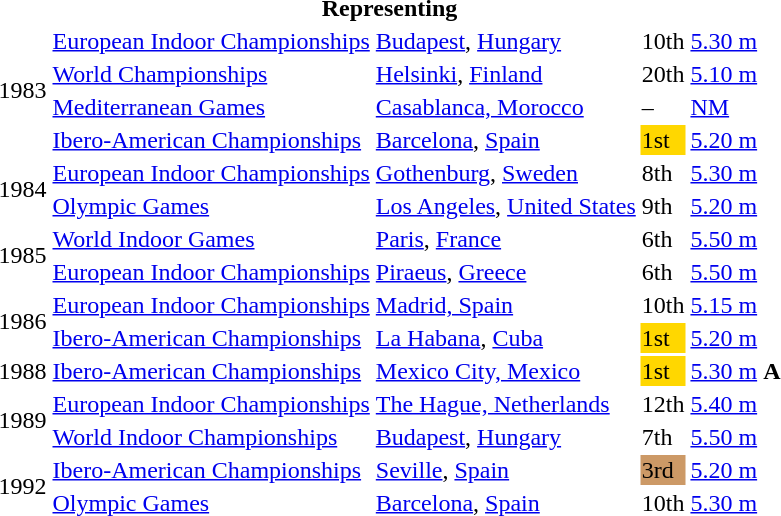<table>
<tr>
<th colspan="5">Representing </th>
</tr>
<tr>
<td rowspan=4>1983</td>
<td><a href='#'>European Indoor Championships</a></td>
<td><a href='#'>Budapest</a>, <a href='#'>Hungary</a></td>
<td>10th</td>
<td><a href='#'>5.30 m</a></td>
</tr>
<tr>
<td><a href='#'>World Championships</a></td>
<td><a href='#'>Helsinki</a>, <a href='#'>Finland</a></td>
<td>20th</td>
<td><a href='#'>5.10 m</a></td>
</tr>
<tr>
<td><a href='#'>Mediterranean Games</a></td>
<td><a href='#'>Casablanca, Morocco</a></td>
<td>–</td>
<td><a href='#'>NM</a></td>
</tr>
<tr>
<td><a href='#'>Ibero-American Championships</a></td>
<td><a href='#'>Barcelona</a>, <a href='#'>Spain</a></td>
<td bgcolor=gold>1st</td>
<td><a href='#'>5.20 m</a></td>
</tr>
<tr>
<td rowspan=2>1984</td>
<td><a href='#'>European Indoor Championships</a></td>
<td><a href='#'>Gothenburg</a>, <a href='#'>Sweden</a></td>
<td>8th</td>
<td><a href='#'>5.30 m</a></td>
</tr>
<tr>
<td><a href='#'>Olympic Games</a></td>
<td><a href='#'>Los Angeles</a>, <a href='#'>United States</a></td>
<td>9th</td>
<td><a href='#'>5.20 m</a></td>
</tr>
<tr>
<td rowspan=2>1985</td>
<td><a href='#'>World Indoor Games</a></td>
<td><a href='#'>Paris</a>, <a href='#'>France</a></td>
<td>6th</td>
<td><a href='#'>5.50 m</a></td>
</tr>
<tr>
<td><a href='#'>European Indoor Championships</a></td>
<td><a href='#'>Piraeus</a>, <a href='#'>Greece</a></td>
<td>6th</td>
<td><a href='#'>5.50 m</a></td>
</tr>
<tr>
<td rowspan=2>1986</td>
<td><a href='#'>European Indoor Championships</a></td>
<td><a href='#'>Madrid, Spain</a></td>
<td>10th</td>
<td><a href='#'>5.15 m</a></td>
</tr>
<tr>
<td><a href='#'>Ibero-American Championships</a></td>
<td><a href='#'>La Habana</a>, <a href='#'>Cuba</a></td>
<td bgcolor=gold>1st</td>
<td><a href='#'>5.20 m</a></td>
</tr>
<tr>
<td>1988</td>
<td><a href='#'>Ibero-American Championships</a></td>
<td><a href='#'>Mexico City, Mexico</a></td>
<td bgcolor=gold>1st</td>
<td><a href='#'>5.30 m</a> <strong>A</strong></td>
</tr>
<tr>
<td rowspan=2>1989</td>
<td><a href='#'>European Indoor Championships</a></td>
<td><a href='#'>The Hague, Netherlands</a></td>
<td>12th</td>
<td><a href='#'>5.40 m</a></td>
</tr>
<tr>
<td><a href='#'>World Indoor Championships</a></td>
<td><a href='#'>Budapest</a>, <a href='#'>Hungary</a></td>
<td>7th</td>
<td><a href='#'>5.50 m</a></td>
</tr>
<tr>
<td rowspan=2>1992</td>
<td><a href='#'>Ibero-American Championships</a></td>
<td><a href='#'>Seville</a>, <a href='#'>Spain</a></td>
<td bgcolor="cc9966">3rd</td>
<td><a href='#'>5.20 m</a></td>
</tr>
<tr>
<td><a href='#'>Olympic Games</a></td>
<td><a href='#'>Barcelona</a>, <a href='#'>Spain</a></td>
<td>10th</td>
<td><a href='#'>5.30 m</a></td>
</tr>
</table>
